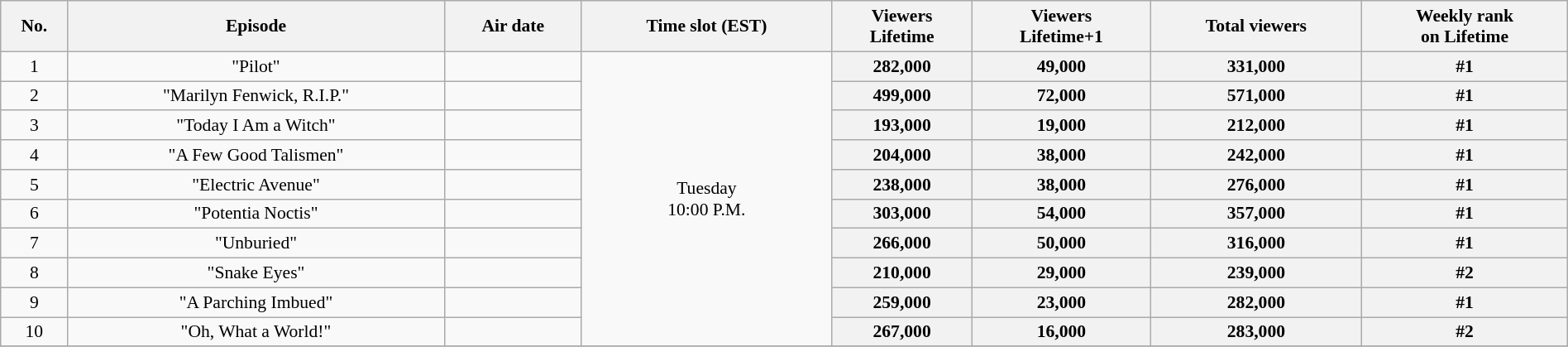<table class="wikitable" style="font-size:90%; text-align:center; width: 100%; margin-left: auto; margin-right: auto;">
<tr>
<th>No.</th>
<th>Episode</th>
<th>Air date</th>
<th>Time slot (EST)</th>
<th>Viewers<br>Lifetime</th>
<th>Viewers<br>Lifetime+1</th>
<th>Total viewers</th>
<th>Weekly rank<br>on Lifetime</th>
</tr>
<tr>
<td style="text-align:center">1</td>
<td>"Pilot"</td>
<td></td>
<td style="text-align:center" rowspan=10>Tuesday<br>10:00 P.M.</td>
<th style="text-align:center">282,000</th>
<th style="text-align:center">49,000</th>
<th style="text-align:center">331,000</th>
<th style="text-align:center">#1</th>
</tr>
<tr>
<td style="text-align:center">2</td>
<td>"Marilyn Fenwick, R.I.P."</td>
<td></td>
<th style="text-align:center">499,000</th>
<th style="text-align:center">72,000</th>
<th style="text-align:center">571,000</th>
<th style="text-align:center">#1</th>
</tr>
<tr>
<td style="text-align:center">3</td>
<td>"Today I Am a Witch"</td>
<td></td>
<th style="text-align:center">193,000</th>
<th style="text-align:center">19,000</th>
<th style="text-align:center">212,000</th>
<th style="text-align:center">#1</th>
</tr>
<tr>
<td style="text-align:center">4</td>
<td>"A Few Good Talismen"</td>
<td></td>
<th style="text-align:center">204,000</th>
<th style="text-align:center">38,000</th>
<th style="text-align:center">242,000</th>
<th style="text-align:center">#1</th>
</tr>
<tr>
<td style="text-align:center">5</td>
<td>"Electric Avenue"</td>
<td></td>
<th style="text-align:center">238,000</th>
<th style="text-align:center">38,000</th>
<th style="text-align:center">276,000</th>
<th style="text-align:center">#1</th>
</tr>
<tr>
<td style="text-align:center">6</td>
<td>"Potentia Noctis"</td>
<td></td>
<th style="text-align:center">303,000</th>
<th style="text-align:center">54,000</th>
<th style="text-align:center">357,000</th>
<th style="text-align:center">#1</th>
</tr>
<tr>
<td style="text-align:center">7</td>
<td>"Unburied"</td>
<td></td>
<th style="text-align:center">266,000</th>
<th style="text-align:center">50,000</th>
<th style="text-align:center">316,000</th>
<th style="text-align:center">#1</th>
</tr>
<tr>
<td style="text-align:center">8</td>
<td>"Snake Eyes"</td>
<td></td>
<th style="text-align:center">210,000</th>
<th style="text-align:center">29,000</th>
<th style="text-align:center">239,000</th>
<th style="text-align:center">#2</th>
</tr>
<tr>
<td style="text-align:center">9</td>
<td>"A Parching Imbued"</td>
<td></td>
<th style="text-align:center">259,000</th>
<th style="text-align:center">23,000</th>
<th style="text-align:center">282,000</th>
<th style="text-align:center">#1</th>
</tr>
<tr>
<td style="text-align:center">10</td>
<td>"Oh, What a World!"</td>
<td></td>
<th style="text-align:center">267,000</th>
<th style="text-align:center">16,000</th>
<th style="text-align:center">283,000</th>
<th style="text-align:center">#2</th>
</tr>
<tr>
</tr>
</table>
